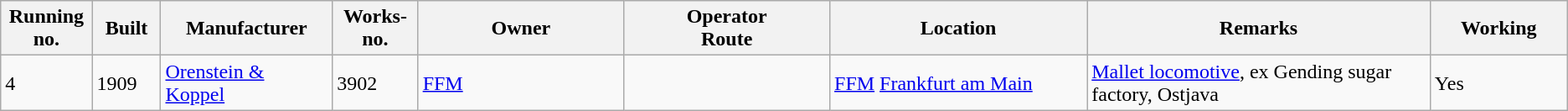<table class="wikitable" style="width="100%"; border:solid 1px #AAAAAA; background:#e3e3e3;">
<tr>
<th width="5%">Running<br>no.</th>
<th width="4%">Built</th>
<th width="10%">Manufacturer</th>
<th width="5%">Works-<br>no.</th>
<th width="12%">Owner</th>
<th width="12%">Operator<br>Route</th>
<th width="15%">Location</th>
<th width="20%">Remarks</th>
<th width="8%">Working</th>
</tr>
<tr>
<td>4</td>
<td>1909</td>
<td><a href='#'>Orenstein & Koppel</a></td>
<td>3902</td>
<td><a href='#'>FFM</a></td>
<td></td>
<td><a href='#'>FFM</a> <a href='#'>Frankfurt am Main</a></td>
<td><a href='#'>Mallet locomotive</a>, ex Gending sugar factory, Ostjava</td>
<td>Yes</td>
</tr>
</table>
